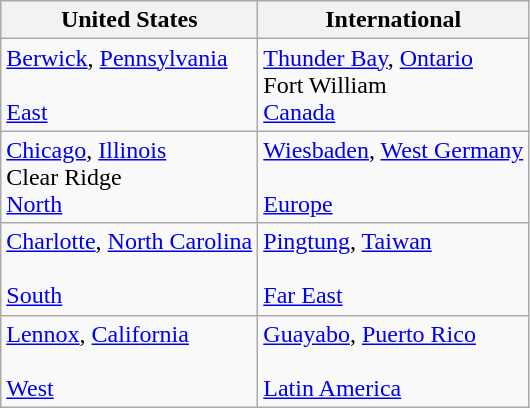<table class="wikitable">
<tr>
<th>United States</th>
<th>International</th>
</tr>
<tr>
<td> <a href='#'>Berwick</a>, <a href='#'>Pennsylvania</a><br><br><a href='#'>East</a></td>
<td> <a href='#'>Thunder Bay</a>, <a href='#'>Ontario</a><br>Fort William<br><a href='#'>Canada</a></td>
</tr>
<tr>
<td> <a href='#'>Chicago</a>, <a href='#'>Illinois</a><br>Clear Ridge<br><a href='#'>North</a></td>
<td> <a href='#'>Wiesbaden</a>, <a href='#'>West Germany</a><br><br><a href='#'>Europe</a></td>
</tr>
<tr>
<td> <a href='#'>Charlotte</a>, <a href='#'>North Carolina</a><br><br><a href='#'>South</a></td>
<td> <a href='#'>Pingtung</a>, <a href='#'>Taiwan</a><br><br><a href='#'>Far East</a></td>
</tr>
<tr>
<td> <a href='#'>Lennox</a>, <a href='#'>California</a><br><br><a href='#'>West</a></td>
<td> <a href='#'>Guayabo</a>, <a href='#'>Puerto Rico</a><br><br><a href='#'>Latin America</a></td>
</tr>
</table>
